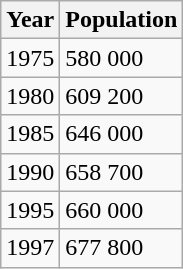<table class="wikitable">
<tr>
<th>Year</th>
<th>Population</th>
</tr>
<tr>
<td>1975</td>
<td>580 000</td>
</tr>
<tr>
<td>1980</td>
<td>609 200</td>
</tr>
<tr>
<td>1985</td>
<td>646 000</td>
</tr>
<tr>
<td>1990</td>
<td>658 700</td>
</tr>
<tr>
<td>1995</td>
<td>660 000</td>
</tr>
<tr>
<td>1997</td>
<td>677 800</td>
</tr>
</table>
